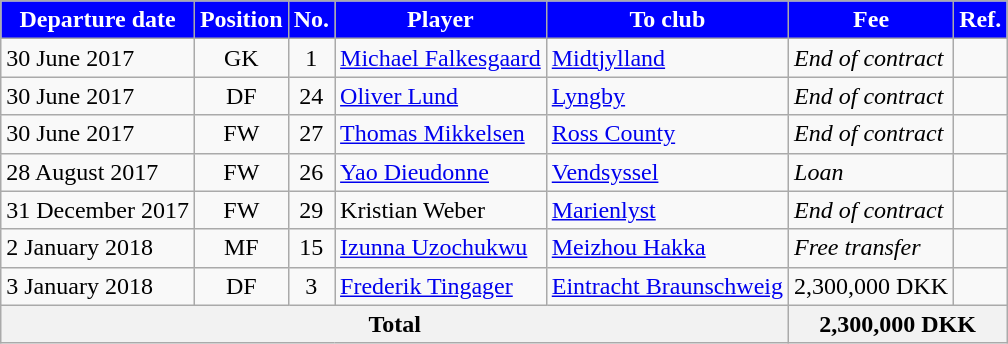<table class="wikitable sortable">
<tr>
<th style="background:#0000ff; color:white;"><strong>Departure date</strong></th>
<th style="background:#0000ff; color:white;"><strong>Position</strong></th>
<th style="background:#0000ff; color:white;"><strong>No.</strong></th>
<th style="background:#0000ff; color:white;"><strong>Player</strong></th>
<th style="background:#0000ff; color:white;"><strong>To club</strong></th>
<th style="background:#0000ff; color:white;"><strong>Fee</strong></th>
<th style="background:#0000ff; color:white;"><strong>Ref.</strong></th>
</tr>
<tr>
<td>30 June 2017</td>
<td style="text-align:center;">GK</td>
<td style="text-align:center;">1</td>
<td style="text-align:left;"> <a href='#'>Michael Falkesgaard</a></td>
<td style="text-align:left;"> <a href='#'>Midtjylland</a></td>
<td><em>End of contract</em></td>
<td></td>
</tr>
<tr>
<td>30 June 2017</td>
<td style="text-align:center;">DF</td>
<td style="text-align:center;">24</td>
<td style="text-align:left;"> <a href='#'>Oliver Lund</a></td>
<td style="text-align:left;"> <a href='#'>Lyngby</a></td>
<td><em>End of contract</em></td>
<td></td>
</tr>
<tr>
<td>30 June 2017</td>
<td style="text-align:center;">FW</td>
<td style="text-align:center;">27</td>
<td style="text-align:left;"> <a href='#'>Thomas Mikkelsen</a></td>
<td style="text-align:left;"> <a href='#'>Ross County</a></td>
<td><em>End of contract</em></td>
<td></td>
</tr>
<tr>
<td>28 August 2017</td>
<td style="text-align:center;">FW</td>
<td style="text-align:center;">26</td>
<td style="text-align:left;"> <a href='#'>Yao Dieudonne</a></td>
<td style="text-align:left;"> <a href='#'>Vendsyssel</a></td>
<td><em>Loan</em></td>
<td></td>
</tr>
<tr>
<td>31 December 2017</td>
<td style="text-align:center;">FW</td>
<td style="text-align:center;">29</td>
<td style="text-align:left;"> Kristian Weber</td>
<td style="text-align:left;"> <a href='#'>Marienlyst</a></td>
<td><em>End of contract</em></td>
<td></td>
</tr>
<tr>
<td>2 January 2018</td>
<td style="text-align:center;">MF</td>
<td style="text-align:center;">15</td>
<td style="text-align:left;"> <a href='#'>Izunna Uzochukwu</a></td>
<td style="text-align:left;"> <a href='#'>Meizhou Hakka</a></td>
<td><em>Free transfer</em></td>
<td></td>
</tr>
<tr>
<td>3 January 2018</td>
<td style="text-align:center;">DF</td>
<td style="text-align:center;">3</td>
<td style="text-align:left;"> <a href='#'>Frederik Tingager</a></td>
<td style="text-align:left;"> <a href='#'>Eintracht Braunschweig</a></td>
<td>2,300,000 DKK</td>
<td></td>
</tr>
<tr>
<th colspan=5>Total</th>
<th colspan=2>2,300,000 DKK</th>
</tr>
</table>
